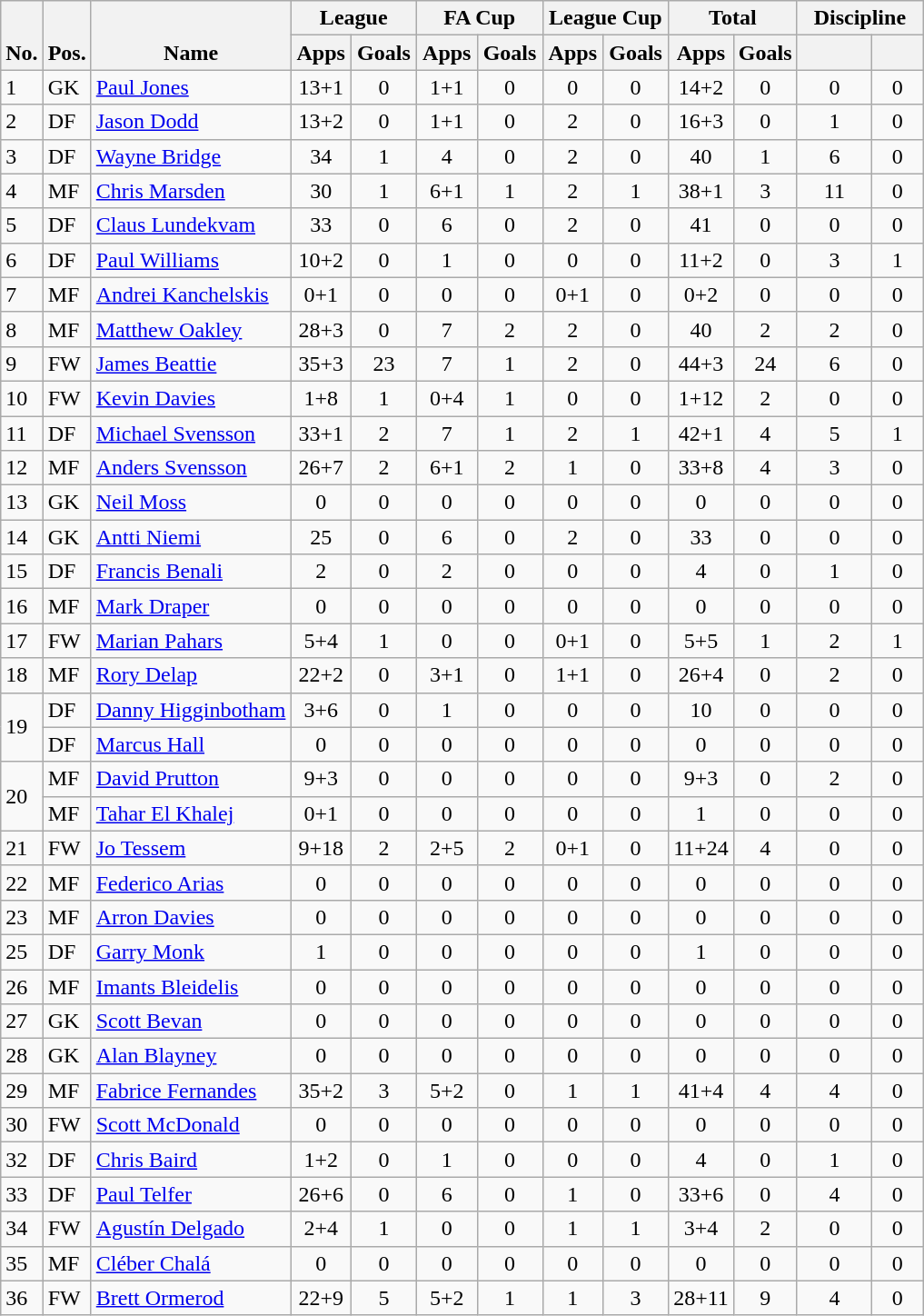<table class="wikitable" style="text-align:center">
<tr>
<th rowspan="2" valign="bottom">No.</th>
<th rowspan="2" valign="bottom">Pos.</th>
<th rowspan="2" valign="bottom">Name</th>
<th colspan="2" width="85">League</th>
<th colspan="2" width="85">FA Cup</th>
<th colspan="2" width="85">League Cup</th>
<th colspan="2" width="85">Total</th>
<th colspan="2" width="85">Discipline</th>
</tr>
<tr>
<th>Apps</th>
<th>Goals</th>
<th>Apps</th>
<th>Goals</th>
<th>Apps</th>
<th>Goals</th>
<th>Apps</th>
<th>Goals</th>
<th></th>
<th></th>
</tr>
<tr>
<td align="left">1</td>
<td align="left">GK</td>
<td align="left"> <a href='#'>Paul Jones</a></td>
<td>13+1</td>
<td>0</td>
<td>1+1</td>
<td>0</td>
<td>0</td>
<td>0</td>
<td>14+2</td>
<td>0</td>
<td>0</td>
<td>0</td>
</tr>
<tr>
<td align="left">2</td>
<td align="left">DF</td>
<td align="left"> <a href='#'>Jason Dodd</a></td>
<td>13+2</td>
<td>0</td>
<td>1+1</td>
<td>0</td>
<td>2</td>
<td>0</td>
<td>16+3</td>
<td>0</td>
<td>1</td>
<td>0</td>
</tr>
<tr>
<td align="left">3</td>
<td align="left">DF</td>
<td align="left"> <a href='#'>Wayne Bridge</a></td>
<td>34</td>
<td>1</td>
<td>4</td>
<td>0</td>
<td>2</td>
<td>0</td>
<td>40</td>
<td>1</td>
<td>6</td>
<td>0</td>
</tr>
<tr>
<td align="left">4</td>
<td align="left">MF</td>
<td align="left"> <a href='#'>Chris Marsden</a></td>
<td>30</td>
<td>1</td>
<td>6+1</td>
<td>1</td>
<td>2</td>
<td>1</td>
<td>38+1</td>
<td>3</td>
<td>11</td>
<td>0</td>
</tr>
<tr>
<td align="left">5</td>
<td align="left">DF</td>
<td align="left"> <a href='#'>Claus Lundekvam</a></td>
<td>33</td>
<td>0</td>
<td>6</td>
<td>0</td>
<td>2</td>
<td>0</td>
<td>41</td>
<td>0</td>
<td>0</td>
<td>0</td>
</tr>
<tr>
<td align="left">6</td>
<td align="left">DF</td>
<td align="left"> <a href='#'>Paul Williams</a></td>
<td>10+2</td>
<td>0</td>
<td>1</td>
<td>0</td>
<td>0</td>
<td>0</td>
<td>11+2</td>
<td>0</td>
<td>3</td>
<td>1</td>
</tr>
<tr>
<td align="left">7</td>
<td align="left">MF</td>
<td align="left"> <a href='#'>Andrei Kanchelskis</a></td>
<td>0+1</td>
<td>0</td>
<td>0</td>
<td>0</td>
<td>0+1</td>
<td>0</td>
<td>0+2</td>
<td>0</td>
<td>0</td>
<td>0</td>
</tr>
<tr>
<td align="left">8</td>
<td align="left">MF</td>
<td align="left"> <a href='#'>Matthew Oakley</a></td>
<td>28+3</td>
<td>0</td>
<td>7</td>
<td>2</td>
<td>2</td>
<td>0</td>
<td>40</td>
<td>2</td>
<td>2</td>
<td>0</td>
</tr>
<tr>
<td align="left">9</td>
<td align="left">FW</td>
<td align="left"> <a href='#'>James Beattie</a></td>
<td>35+3</td>
<td>23</td>
<td>7</td>
<td>1</td>
<td>2</td>
<td>0</td>
<td>44+3</td>
<td>24</td>
<td>6</td>
<td>0</td>
</tr>
<tr>
<td align="left">10</td>
<td align="left">FW</td>
<td align="left"> <a href='#'>Kevin Davies</a></td>
<td>1+8</td>
<td>1</td>
<td>0+4</td>
<td>1</td>
<td>0</td>
<td>0</td>
<td>1+12</td>
<td>2</td>
<td>0</td>
<td>0</td>
</tr>
<tr>
<td align="left">11</td>
<td align="left">DF</td>
<td align="left"> <a href='#'>Michael Svensson</a></td>
<td>33+1</td>
<td>2</td>
<td>7</td>
<td>1</td>
<td>2</td>
<td>1</td>
<td>42+1</td>
<td>4</td>
<td>5</td>
<td>1</td>
</tr>
<tr>
<td align="left">12</td>
<td align="left">MF</td>
<td align="left"> <a href='#'>Anders Svensson</a></td>
<td>26+7</td>
<td>2</td>
<td>6+1</td>
<td>2</td>
<td>1</td>
<td>0</td>
<td>33+8</td>
<td>4</td>
<td>3</td>
<td>0</td>
</tr>
<tr>
<td align="left">13</td>
<td align="left">GK</td>
<td align="left"> <a href='#'>Neil Moss</a></td>
<td>0</td>
<td>0</td>
<td>0</td>
<td>0</td>
<td>0</td>
<td>0</td>
<td>0</td>
<td>0</td>
<td>0</td>
<td>0</td>
</tr>
<tr>
<td align="left">14</td>
<td align="left">GK</td>
<td align="left"> <a href='#'>Antti Niemi</a></td>
<td>25</td>
<td>0</td>
<td>6</td>
<td>0</td>
<td>2</td>
<td>0</td>
<td>33</td>
<td>0</td>
<td>0</td>
<td>0</td>
</tr>
<tr>
<td align="left">15</td>
<td align="left">DF</td>
<td align="left"> <a href='#'>Francis Benali</a></td>
<td>2</td>
<td>0</td>
<td>2</td>
<td>0</td>
<td>0</td>
<td>0</td>
<td>4</td>
<td>0</td>
<td>1</td>
<td>0</td>
</tr>
<tr>
<td align="left">16</td>
<td align="left">MF</td>
<td align="left"> <a href='#'>Mark Draper</a></td>
<td>0</td>
<td>0</td>
<td>0</td>
<td>0</td>
<td>0</td>
<td>0</td>
<td>0</td>
<td>0</td>
<td>0</td>
<td>0</td>
</tr>
<tr>
<td align="left">17</td>
<td align="left">FW</td>
<td align="left"> <a href='#'>Marian Pahars</a></td>
<td>5+4</td>
<td>1</td>
<td>0</td>
<td>0</td>
<td>0+1</td>
<td>0</td>
<td>5+5</td>
<td>1</td>
<td>2</td>
<td>1</td>
</tr>
<tr>
<td align="left">18</td>
<td align="left">MF</td>
<td align="left"> <a href='#'>Rory Delap</a></td>
<td>22+2</td>
<td>0</td>
<td>3+1</td>
<td>0</td>
<td>1+1</td>
<td>0</td>
<td>26+4</td>
<td>0</td>
<td>2</td>
<td>0</td>
</tr>
<tr>
<td align="left" rowspan="2">19</td>
<td align="left">DF</td>
<td align="left"> <a href='#'>Danny Higginbotham</a></td>
<td>3+6</td>
<td>0</td>
<td>1</td>
<td>0</td>
<td>0</td>
<td>0</td>
<td>10</td>
<td>0</td>
<td>0</td>
<td>0</td>
</tr>
<tr>
<td align="left">DF</td>
<td align="left"> <a href='#'>Marcus Hall</a></td>
<td>0</td>
<td>0</td>
<td>0</td>
<td>0</td>
<td>0</td>
<td>0</td>
<td>0</td>
<td>0</td>
<td>0</td>
<td>0</td>
</tr>
<tr>
<td align="left" rowspan="2">20</td>
<td align="left">MF</td>
<td align="left"> <a href='#'>David Prutton</a></td>
<td>9+3</td>
<td>0</td>
<td>0</td>
<td>0</td>
<td>0</td>
<td>0</td>
<td>9+3</td>
<td>0</td>
<td>2</td>
<td>0</td>
</tr>
<tr>
<td align="left">MF</td>
<td align="left"> <a href='#'>Tahar El Khalej</a></td>
<td>0+1</td>
<td>0</td>
<td>0</td>
<td>0</td>
<td>0</td>
<td>0</td>
<td>1</td>
<td>0</td>
<td>0</td>
<td>0</td>
</tr>
<tr>
<td align="left">21</td>
<td align="left">FW</td>
<td align="left"> <a href='#'>Jo Tessem</a></td>
<td>9+18</td>
<td>2</td>
<td>2+5</td>
<td>2</td>
<td>0+1</td>
<td>0</td>
<td>11+24</td>
<td>4</td>
<td>0</td>
<td>0</td>
</tr>
<tr>
<td align="left">22</td>
<td align="left">MF</td>
<td align="left"> <a href='#'>Federico Arias</a></td>
<td>0</td>
<td>0</td>
<td>0</td>
<td>0</td>
<td>0</td>
<td>0</td>
<td>0</td>
<td>0</td>
<td>0</td>
<td>0</td>
</tr>
<tr>
<td align="left">23</td>
<td align="left">MF</td>
<td align="left"> <a href='#'>Arron Davies</a></td>
<td>0</td>
<td>0</td>
<td>0</td>
<td>0</td>
<td>0</td>
<td>0</td>
<td>0</td>
<td>0</td>
<td>0</td>
<td>0</td>
</tr>
<tr>
<td align="left">25</td>
<td align="left">DF</td>
<td align="left"> <a href='#'>Garry Monk</a></td>
<td>1</td>
<td>0</td>
<td>0</td>
<td>0</td>
<td>0</td>
<td>0</td>
<td>1</td>
<td>0</td>
<td>0</td>
<td>0</td>
</tr>
<tr>
<td align="left">26</td>
<td align="left">MF</td>
<td align="left"> <a href='#'>Imants Bleidelis</a></td>
<td>0</td>
<td>0</td>
<td>0</td>
<td>0</td>
<td>0</td>
<td>0</td>
<td>0</td>
<td>0</td>
<td>0</td>
<td>0</td>
</tr>
<tr>
<td align="left">27</td>
<td align="left">GK</td>
<td align="left"> <a href='#'>Scott Bevan</a></td>
<td>0</td>
<td>0</td>
<td>0</td>
<td>0</td>
<td>0</td>
<td>0</td>
<td>0</td>
<td>0</td>
<td>0</td>
<td>0</td>
</tr>
<tr>
<td align="left">28</td>
<td align="left">GK</td>
<td align="left"> <a href='#'>Alan Blayney</a></td>
<td>0</td>
<td>0</td>
<td>0</td>
<td>0</td>
<td>0</td>
<td>0</td>
<td>0</td>
<td>0</td>
<td>0</td>
<td>0</td>
</tr>
<tr>
<td align="left">29</td>
<td align="left">MF</td>
<td align="left"> <a href='#'>Fabrice Fernandes</a></td>
<td>35+2</td>
<td>3</td>
<td>5+2</td>
<td>0</td>
<td>1</td>
<td>1</td>
<td>41+4</td>
<td>4</td>
<td>4</td>
<td>0</td>
</tr>
<tr>
<td align="left">30</td>
<td align="left">FW</td>
<td align="left"> <a href='#'>Scott McDonald</a></td>
<td>0</td>
<td>0</td>
<td>0</td>
<td>0</td>
<td>0</td>
<td>0</td>
<td>0</td>
<td>0</td>
<td>0</td>
<td>0</td>
</tr>
<tr>
<td align="left">32</td>
<td align="left">DF</td>
<td align="left"> <a href='#'>Chris Baird</a></td>
<td>1+2</td>
<td>0</td>
<td>1</td>
<td>0</td>
<td>0</td>
<td>0</td>
<td>4</td>
<td>0</td>
<td>1</td>
<td>0</td>
</tr>
<tr>
<td align="left">33</td>
<td align="left">DF</td>
<td align="left"> <a href='#'>Paul Telfer</a></td>
<td>26+6</td>
<td>0</td>
<td>6</td>
<td>0</td>
<td>1</td>
<td>0</td>
<td>33+6</td>
<td>0</td>
<td>4</td>
<td>0</td>
</tr>
<tr>
<td align="left">34</td>
<td align="left">FW</td>
<td align="left"> <a href='#'>Agustín Delgado</a></td>
<td>2+4</td>
<td>1</td>
<td>0</td>
<td>0</td>
<td>1</td>
<td>1</td>
<td>3+4</td>
<td>2</td>
<td>0</td>
<td>0</td>
</tr>
<tr>
<td align="left">35</td>
<td align="left">MF</td>
<td align="left"> <a href='#'>Cléber Chalá</a></td>
<td>0</td>
<td>0</td>
<td>0</td>
<td>0</td>
<td>0</td>
<td>0</td>
<td>0</td>
<td>0</td>
<td>0</td>
<td>0</td>
</tr>
<tr>
<td align="left">36</td>
<td align="left">FW</td>
<td align="left"> <a href='#'>Brett Ormerod</a></td>
<td>22+9</td>
<td>5</td>
<td>5+2</td>
<td>1</td>
<td>1</td>
<td>3</td>
<td>28+11</td>
<td>9</td>
<td>4</td>
<td>0</td>
</tr>
</table>
